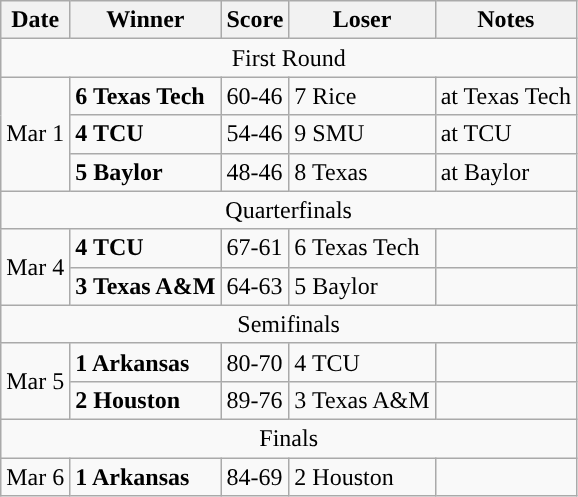<table class=wikitable>
<tr>
<th>Date</th>
<th>Winner</th>
<th>Score</th>
<th>Loser</th>
<th>Notes</th>
</tr>
<tr>
<td colspan="5" ; style="text-align: center">First Round</td>
</tr>
<tr>
<td rowspan ="3">Mar 1</td>
<td><strong>6 Texas Tech</strong></td>
<td>60-46</td>
<td>7 Rice</td>
<td>at Texas Tech</td>
</tr>
<tr>
<td><strong>4 TCU</strong></td>
<td>54-46</td>
<td>9 SMU</td>
<td>at TCU</td>
</tr>
<tr>
<td><strong>5 Baylor</strong></td>
<td>48-46</td>
<td>8 Texas</td>
<td>at Baylor</td>
</tr>
<tr>
<td colspan="5" ; style="text-align: center">Quarterfinals</td>
</tr>
<tr>
<td rowspan ="2">Mar 4</td>
<td><strong>4 TCU</strong></td>
<td>67-61</td>
<td>6 Texas Tech</td>
<td></td>
</tr>
<tr>
<td><strong>3 Texas A&M</strong></td>
<td>64-63</td>
<td>5 Baylor</td>
<td></td>
</tr>
<tr>
<td colspan="5" ; style="text-align: center">Semifinals</td>
</tr>
<tr>
<td rowspan ="2">Mar 5</td>
<td><strong>1 Arkansas</strong></td>
<td>80-70</td>
<td>4 TCU</td>
<td></td>
</tr>
<tr>
<td><strong>2 Houston</strong></td>
<td>89-76</td>
<td>3 Texas A&M</td>
<td></td>
</tr>
<tr>
<td colspan="5" ; style="text-align: center">Finals</td>
</tr>
<tr>
<td>Mar 6</td>
<td><strong>1 Arkansas</strong></td>
<td>84-69</td>
<td>2 Houston</td>
<td></td>
</tr>
</table>
